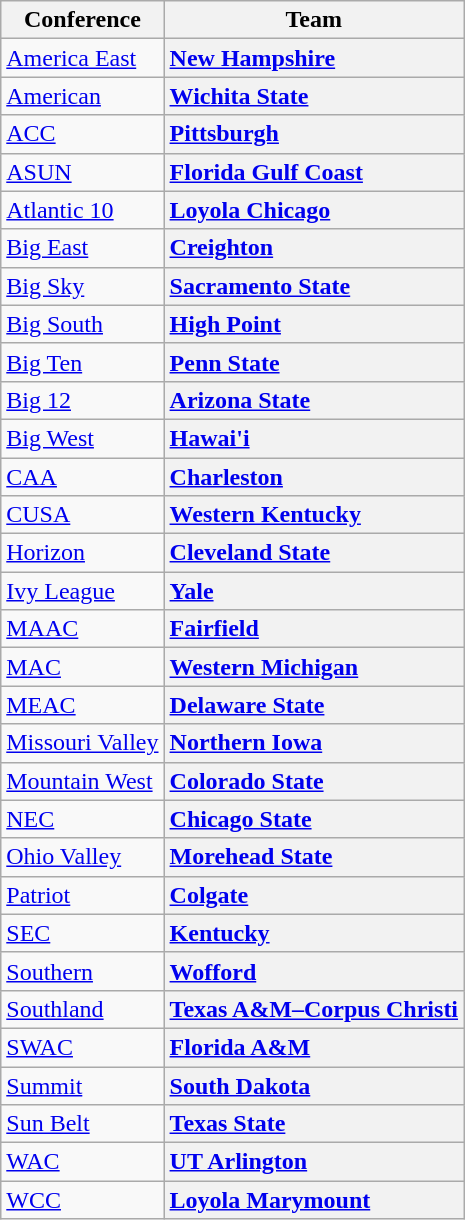<table class="wikitable sortable plainrowheaders">
<tr>
<th scope="col">Conference</th>
<th scope="col">Team</th>
</tr>
<tr>
<td><a href='#'>America East</a></td>
<th scope="row" style="text-align:left"><a href='#'>New Hampshire</a></th>
</tr>
<tr>
<td><a href='#'>American</a></td>
<th scope="row" style="text-align:left"><a href='#'>Wichita State</a></th>
</tr>
<tr>
<td><a href='#'>ACC</a></td>
<th scope="row" style="text-align:left"><a href='#'>Pittsburgh</a></th>
</tr>
<tr>
<td><a href='#'>ASUN</a></td>
<th scope="row" style="text-align:left"><a href='#'>Florida Gulf Coast</a></th>
</tr>
<tr>
<td><a href='#'>Atlantic 10</a></td>
<th scope="row" style="text-align:left"><a href='#'>Loyola Chicago</a></th>
</tr>
<tr>
<td><a href='#'>Big East</a></td>
<th scope="row" style="text-align:left"><a href='#'>Creighton</a></th>
</tr>
<tr>
<td><a href='#'>Big Sky</a></td>
<th scope="row" style="text-align:left"><a href='#'>Sacramento State</a></th>
</tr>
<tr>
<td><a href='#'>Big South</a></td>
<th scope="row" style="text-align:left"><a href='#'>High Point</a></th>
</tr>
<tr>
<td><a href='#'>Big Ten</a></td>
<th scope="row" style="text-align:left"><a href='#'>Penn State</a></th>
</tr>
<tr>
<td><a href='#'>Big 12</a></td>
<th scope="row" style="text-align:left"><a href='#'>Arizona State</a></th>
</tr>
<tr>
<td><a href='#'>Big West</a></td>
<th scope="row" style="text-align:left"><a href='#'>Hawai'i</a></th>
</tr>
<tr>
<td><a href='#'>CAA</a></td>
<th scope="row" style="text-align:left"><a href='#'>Charleston</a></th>
</tr>
<tr>
<td><a href='#'>CUSA</a></td>
<th scope="row" style="text-align:left"><a href='#'>Western Kentucky</a></th>
</tr>
<tr>
<td><a href='#'>Horizon</a></td>
<th scope="row" style="text-align:left"><a href='#'>Cleveland State</a></th>
</tr>
<tr>
<td><a href='#'>Ivy League</a></td>
<th scope="row" style="text-align:left"><a href='#'>Yale</a></th>
</tr>
<tr>
<td><a href='#'>MAAC</a></td>
<th scope="row" style="text-align:left"><a href='#'>Fairfield</a></th>
</tr>
<tr>
<td><a href='#'>MAC</a></td>
<th scope="row" style="text-align:left"><a href='#'>Western Michigan</a></th>
</tr>
<tr>
<td><a href='#'>MEAC</a></td>
<th scope="row" style="text-align:left"><a href='#'>Delaware State</a></th>
</tr>
<tr>
<td><a href='#'>Missouri Valley</a></td>
<th scope="row" style="text-align:left"><a href='#'>Northern Iowa</a></th>
</tr>
<tr>
<td><a href='#'>Mountain West</a></td>
<th scope="row" style="text-align:left"><a href='#'>Colorado State</a></th>
</tr>
<tr>
<td><a href='#'>NEC</a></td>
<th scope="row" style="text-align:left"><a href='#'>Chicago State</a></th>
</tr>
<tr>
<td><a href='#'>Ohio Valley</a></td>
<th scope="row" style="text-align:left"><a href='#'>Morehead State</a></th>
</tr>
<tr>
<td><a href='#'>Patriot</a></td>
<th scope="row" style="text-align:left"><a href='#'>Colgate</a></th>
</tr>
<tr>
<td><a href='#'>SEC</a></td>
<th scope="row" style="text-align:left"><a href='#'>Kentucky</a></th>
</tr>
<tr>
<td><a href='#'>Southern</a></td>
<th scope="row" style="text-align:left"><a href='#'>Wofford</a></th>
</tr>
<tr>
<td><a href='#'>Southland</a></td>
<th scope="row" style="text-align:left"><a href='#'>Texas A&M–Corpus Christi</a></th>
</tr>
<tr>
<td><a href='#'>SWAC</a></td>
<th scope="row" style="text-align:left"><a href='#'>Florida A&M</a></th>
</tr>
<tr>
<td><a href='#'>Summit</a></td>
<th scope="row" style="text-align:left"><a href='#'>South Dakota</a></th>
</tr>
<tr>
<td><a href='#'>Sun Belt</a></td>
<th scope="row" style="text-align:left"><a href='#'>Texas State</a></th>
</tr>
<tr>
<td><a href='#'>WAC</a></td>
<th scope="row" style="text-align:left"><a href='#'>UT Arlington</a></th>
</tr>
<tr>
<td><a href='#'>WCC</a></td>
<th scope="row" style="text-align:left"><a href='#'>Loyola Marymount</a></th>
</tr>
</table>
